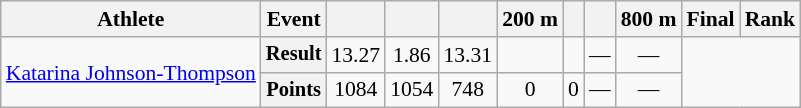<table class=wikitable style=font-size:90%;text-align:center>
<tr>
<th>Athlete</th>
<th>Event</th>
<th></th>
<th></th>
<th></th>
<th>200 m</th>
<th></th>
<th></th>
<th>800 m</th>
<th>Final</th>
<th>Rank</th>
</tr>
<tr>
<td rowspan=2 align=left><a href='#'>Katarina Johnson-Thompson</a></td>
<th style=font-size:95%>Result</th>
<td>13.27</td>
<td>1.86</td>
<td>13.31</td>
<td></td>
<td></td>
<td>—</td>
<td>—</td>
<td colspan=2 rowspan=2></td>
</tr>
<tr>
<th style=font-size:95%>Points</th>
<td>1084</td>
<td>1054</td>
<td>748</td>
<td>0</td>
<td>0</td>
<td>—</td>
<td>—</td>
</tr>
</table>
